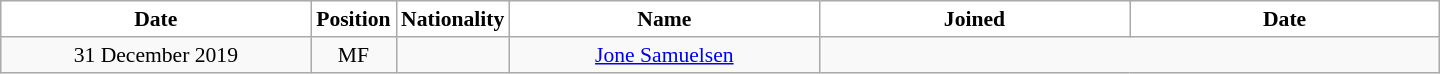<table class="wikitable"  style="text-align:center; font-size:90%; ">
<tr>
<th style="background:#FFFFFF; color:black; width:200px;">Date</th>
<th style="background:#FFFFFF; color:black; width:50px;">Position</th>
<th style="background:#FFFFFF; color:black; width:50px;">Nationality</th>
<th style="background:#FFFFFF; color:black; width:200px;">Name</th>
<th style="background:#FFFFFF; color:black; width:200px;">Joined</th>
<th style="background:#FFFFFF; color:black; width:200px;">Date</th>
</tr>
<tr>
<td>31 December 2019</td>
<td>MF</td>
<td></td>
<td><a href='#'>Jone Samuelsen</a></td>
<td colspan="2"></td>
</tr>
</table>
